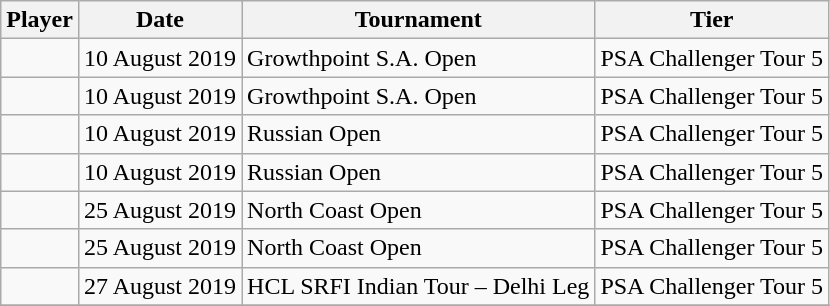<table class="wikitable sortable">
<tr>
<th>Player</th>
<th>Date</th>
<th>Tournament</th>
<th>Tier</th>
</tr>
<tr>
<td></td>
<td>10 August 2019</td>
<td>Growthpoint S.A. Open</td>
<td>PSA Challenger Tour 5</td>
</tr>
<tr>
<td></td>
<td>10 August 2019</td>
<td>Growthpoint S.A. Open</td>
<td>PSA Challenger Tour 5</td>
</tr>
<tr>
<td></td>
<td>10 August 2019</td>
<td>Russian Open</td>
<td>PSA Challenger Tour 5</td>
</tr>
<tr>
<td></td>
<td>10 August 2019</td>
<td>Russian Open</td>
<td>PSA Challenger Tour 5</td>
</tr>
<tr>
<td></td>
<td>25 August 2019</td>
<td>North Coast Open</td>
<td>PSA Challenger Tour 5</td>
</tr>
<tr>
<td></td>
<td>25 August 2019</td>
<td>North Coast Open</td>
<td>PSA Challenger Tour 5</td>
</tr>
<tr>
<td></td>
<td>27 August 2019</td>
<td>HCL SRFI Indian Tour – Delhi Leg</td>
<td>PSA Challenger Tour 5</td>
</tr>
<tr>
</tr>
</table>
